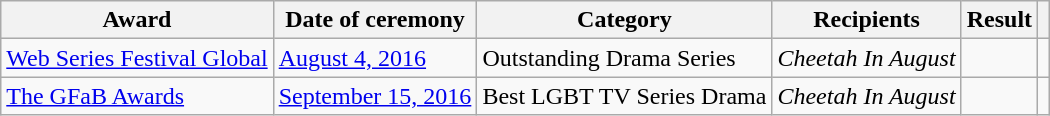<table class="wikitable plainrowheaders sortable">
<tr style="vertical-align:bottom;">
<th scope="col">Award</th>
<th scope="col">Date of ceremony</th>
<th scope="col">Category</th>
<th scope="col">Recipients</th>
<th scope="col">Result</th>
<th scope="col" class="unsortable"></th>
</tr>
<tr>
<td><a href='#'>Web Series Festival Global</a></td>
<td><a href='#'>August 4, 2016</a></td>
<td>Outstanding Drama Series</td>
<td><em>Cheetah In August</em></td>
<td></td>
<td></td>
</tr>
<tr>
<td><a href='#'>The GFaB Awards</a></td>
<td><a href='#'>September 15, 2016</a></td>
<td>Best LGBT TV Series Drama</td>
<td><em>Cheetah In August</em></td>
<td></td>
<td></td>
</tr>
</table>
